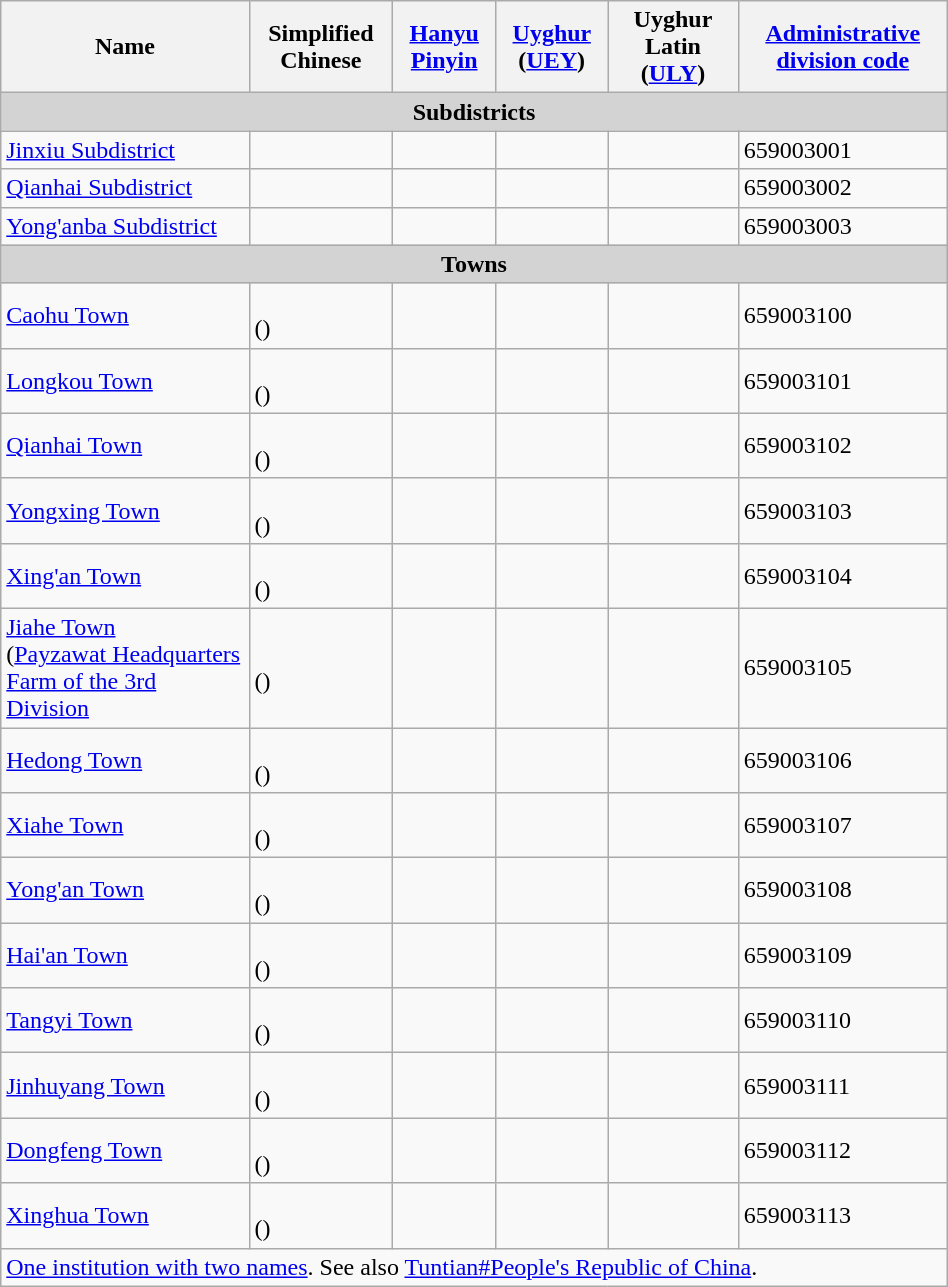<table class="wikitable" align="center" style="width:50%; border="1">
<tr>
<th>Name</th>
<th>Simplified Chinese</th>
<th><a href='#'>Hanyu Pinyin</a></th>
<th><a href='#'>Uyghur</a> (<a href='#'>UEY</a>)</th>
<th>Uyghur Latin (<a href='#'>ULY</a>)</th>
<th><a href='#'>Administrative division code</a></th>
</tr>
<tr --------->
<td colspan="7"  style="text-align:center; background:#d3d3d3;"><strong>Subdistricts</strong></td>
</tr>
<tr --------->
<td><a href='#'>Jinxiu Subdistrict</a></td>
<td></td>
<td></td>
<td></td>
<td></td>
<td>659003001</td>
</tr>
<tr>
<td><a href='#'>Qianhai Subdistrict</a></td>
<td></td>
<td></td>
<td></td>
<td></td>
<td>659003002</td>
</tr>
<tr>
<td><a href='#'>Yong'anba Subdistrict</a></td>
<td></td>
<td></td>
<td></td>
<td></td>
<td>659003003</td>
</tr>
<tr --------->
<td colspan="7"  style="text-align:center; background:#d3d3d3;"><strong>Towns</strong></td>
</tr>
<tr --------->
<td><a href='#'>Caohu Town</a><br></td>
<td><br>()</td>
<td></td>
<td></td>
<td></td>
<td>659003100</td>
</tr>
<tr>
<td><a href='#'>Longkou Town</a><br></td>
<td><br>()</td>
<td></td>
<td></td>
<td></td>
<td>659003101</td>
</tr>
<tr>
<td><a href='#'>Qianhai Town</a><br></td>
<td><br>()</td>
<td></td>
<td></td>
<td></td>
<td>659003102</td>
</tr>
<tr>
<td><a href='#'>Yongxing Town</a><br></td>
<td><br>()</td>
<td></td>
<td></td>
<td></td>
<td>659003103</td>
</tr>
<tr>
<td><a href='#'>Xing'an Town</a><br></td>
<td><br>()</td>
<td></td>
<td></td>
<td></td>
<td>659003104</td>
</tr>
<tr>
<td><a href='#'>Jiahe Town</a><br>(<a href='#'>Payzawat Headquarters Farm of the 3rd Division</a></td>
<td><br>()</td>
<td></td>
<td></td>
<td></td>
<td>659003105</td>
</tr>
<tr>
<td><a href='#'>Hedong Town</a><br></td>
<td><br>()</td>
<td></td>
<td></td>
<td></td>
<td>659003106</td>
</tr>
<tr>
<td><a href='#'>Xiahe Town</a><br></td>
<td><br>()</td>
<td></td>
<td></td>
<td></td>
<td>659003107</td>
</tr>
<tr>
<td><a href='#'>Yong'an Town</a><br></td>
<td><br>()</td>
<td></td>
<td></td>
<td></td>
<td>659003108</td>
</tr>
<tr>
<td><a href='#'>Hai'an Town</a><br></td>
<td><br>()</td>
<td></td>
<td></td>
<td></td>
<td>659003109</td>
</tr>
<tr>
<td><a href='#'>Tangyi Town</a><br></td>
<td><br>()</td>
<td></td>
<td></td>
<td></td>
<td>659003110</td>
</tr>
<tr>
<td><a href='#'>Jinhuyang Town</a><br></td>
<td><br>()</td>
<td></td>
<td></td>
<td></td>
<td>659003111</td>
</tr>
<tr>
<td><a href='#'>Dongfeng Town</a><br></td>
<td><br>()</td>
<td></td>
<td></td>
<td></td>
<td>659003112</td>
</tr>
<tr>
<td><a href='#'>Xinghua Town</a><br></td>
<td><br>()</td>
<td></td>
<td></td>
<td></td>
<td>659003113</td>
</tr>
<tr --------->
<td colspan="7"><div> <a href='#'>One institution with two names</a>. See also <a href='#'>Tuntian#People's Republic of China</a>.<br></div></td>
</tr>
</table>
